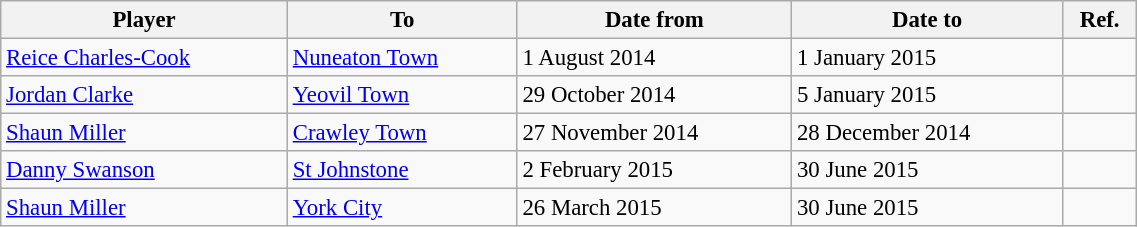<table class="wikitable sortable" style="text-align:center; font-size:95%;width:60%; text-align:left">
<tr>
<th>Player</th>
<th>To</th>
<th>Date from</th>
<th>Date to</th>
<th>Ref.</th>
</tr>
<tr>
<td> <a href='#'>Reice Charles-Cook</a></td>
<td> <a href='#'>Nuneaton Town</a></td>
<td>1 August 2014</td>
<td>1 January 2015</td>
<td></td>
</tr>
<tr>
<td> <a href='#'>Jordan Clarke</a></td>
<td> <a href='#'>Yeovil Town</a></td>
<td>29 October 2014</td>
<td>5 January 2015</td>
<td></td>
</tr>
<tr>
<td> <a href='#'>Shaun Miller</a></td>
<td> <a href='#'>Crawley Town</a></td>
<td>27 November 2014</td>
<td>28 December 2014</td>
<td></td>
</tr>
<tr>
<td> <a href='#'>Danny Swanson</a></td>
<td> <a href='#'>St Johnstone</a></td>
<td>2 February 2015</td>
<td>30 June 2015</td>
<td></td>
</tr>
<tr>
<td> <a href='#'>Shaun Miller</a></td>
<td> <a href='#'>York City</a></td>
<td>26 March 2015</td>
<td>30 June 2015</td>
<td></td>
</tr>
</table>
